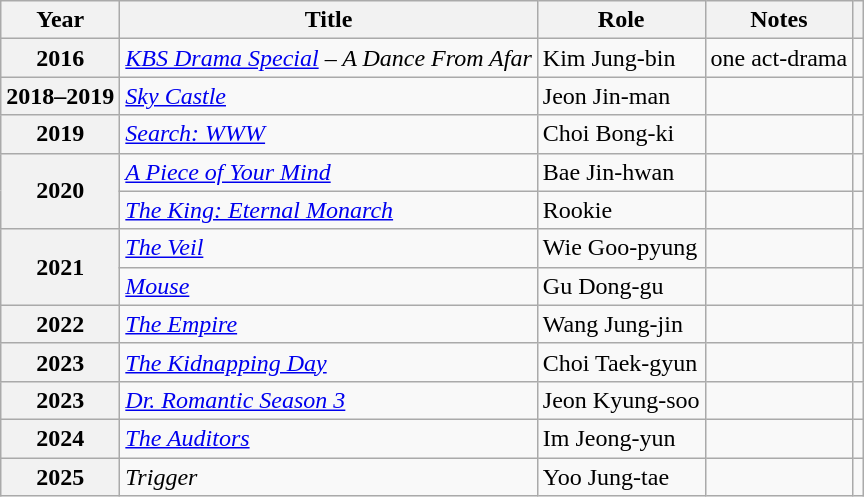<table class="wikitable sortable plainrowheaders">
<tr>
<th scope="col">Year</th>
<th scope="col">Title</th>
<th scope="col">Role</th>
<th>Notes</th>
<th scope="col" class="unsortable"></th>
</tr>
<tr>
<th scope="row">2016</th>
<td><em><a href='#'>KBS Drama Special</a> – A Dance From Afar</em></td>
<td>Kim Jung-bin</td>
<td>one act-drama</td>
<td></td>
</tr>
<tr>
<th scope="row">2018–2019</th>
<td><em><a href='#'>Sky Castle</a></em></td>
<td>Jeon Jin-man</td>
<td></td>
<td></td>
</tr>
<tr>
<th scope="row">2019</th>
<td><em><a href='#'>Search: WWW</a></em></td>
<td>Choi Bong-ki</td>
<td></td>
<td></td>
</tr>
<tr>
<th scope="row" rowspan="2">2020</th>
<td><em><a href='#'>A Piece of Your Mind</a></em></td>
<td>Bae Jin-hwan</td>
<td></td>
<td></td>
</tr>
<tr>
<td><em><a href='#'>The King: Eternal Monarch</a></em></td>
<td>Rookie</td>
<td></td>
<td></td>
</tr>
<tr>
<th scope="row" rowspan="2">2021</th>
<td><em><a href='#'>The Veil</a></em></td>
<td>Wie Goo-pyung</td>
<td></td>
<td></td>
</tr>
<tr>
<td><em><a href='#'>Mouse</a></em></td>
<td>Gu Dong-gu</td>
<td></td>
<td></td>
</tr>
<tr>
<th scope="row">2022</th>
<td><em><a href='#'>The Empire</a></em></td>
<td>Wang Jung-jin</td>
<td></td>
<td></td>
</tr>
<tr>
<th scope="row">2023</th>
<td><em><a href='#'>The Kidnapping Day</a></em></td>
<td>Choi Taek-gyun</td>
<td></td>
<td></td>
</tr>
<tr>
<th scope="row">2023</th>
<td><em><a href='#'>Dr. Romantic Season 3</a></em></td>
<td>Jeon Kyung-soo</td>
<td></td>
<td></td>
</tr>
<tr>
<th scope="row">2024</th>
<td><em><a href='#'>The Auditors</a></em></td>
<td>Im Jeong-yun</td>
<td></td>
<td></td>
</tr>
<tr>
<th scope="row">2025</th>
<td><em>Trigger</em></td>
<td>Yoo Jung-tae</td>
<td></td>
<td></td>
</tr>
</table>
